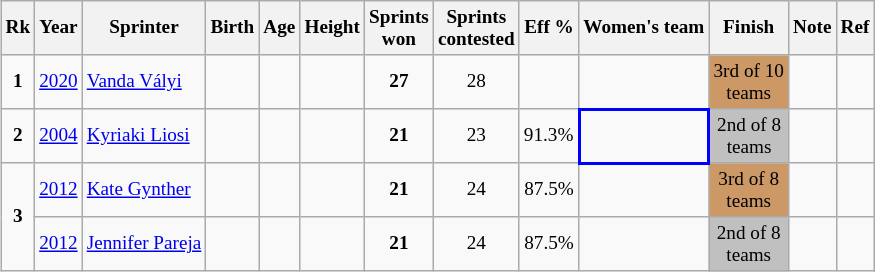<table class="wikitable sortable" style="text-align: center; font-size: 80%; margin-left: 1em;">
<tr>
<th>Rk</th>
<th>Year</th>
<th>Sprinter</th>
<th>Birth</th>
<th>Age</th>
<th>Height</th>
<th>Sprints<br>won</th>
<th>Sprints<br>contested</th>
<th>Eff %</th>
<th>Women's team</th>
<th>Finish</th>
<th>Note</th>
<th class="unsortable">Ref</th>
</tr>
<tr>
<td><strong>1</strong></td>
<td><a href='#'>2020</a></td>
<td style="text-align: left;" data-sort-value="Vályi, Vanda"><a href='#'>Vanda Vályi</a></td>
<td></td>
<td></td>
<td></td>
<td><strong>27</strong></td>
<td>28</td>
<td><strong></strong></td>
<td style="text-align: left;"></td>
<td style="background-color: #cc9966;">3rd of 10<br>teams</td>
<td style="text-align: left;"></td>
<td></td>
</tr>
<tr>
<td><strong>2</strong></td>
<td><a href='#'>2004</a></td>
<td style="text-align: left;" data-sort-value="Liosi, Kyriaki"><a href='#'>Kyriaki Liosi</a></td>
<td></td>
<td></td>
<td></td>
<td><strong>21</strong></td>
<td>23</td>
<td>91.3%</td>
<td style="border: 2px solid blue; text-align: left;"></td>
<td style="background-color: silver;">2nd of 8<br>teams</td>
<td style="text-align: left;"></td>
<td></td>
</tr>
<tr>
<td rowspan="2"><strong>3</strong></td>
<td><a href='#'>2012</a></td>
<td style="text-align: left;" data-sort-value="Gynther, Kate"><a href='#'>Kate Gynther</a></td>
<td></td>
<td></td>
<td></td>
<td><strong>21</strong></td>
<td>24</td>
<td>87.5%</td>
<td style="text-align: left;"></td>
<td style="background-color: #cc9966;">3rd of 8<br>teams</td>
<td style="text-align: left;"></td>
<td></td>
</tr>
<tr>
<td><a href='#'>2012</a></td>
<td style="text-align: left;" data-sort-value="Pareja, Jennifer"><a href='#'>Jennifer Pareja</a></td>
<td></td>
<td></td>
<td></td>
<td><strong>21</strong></td>
<td>24</td>
<td>87.5%</td>
<td style="text-align: left;"></td>
<td style="background-color: silver;">2nd of 8<br>teams</td>
<td style="text-align: left;"></td>
<td></td>
</tr>
</table>
